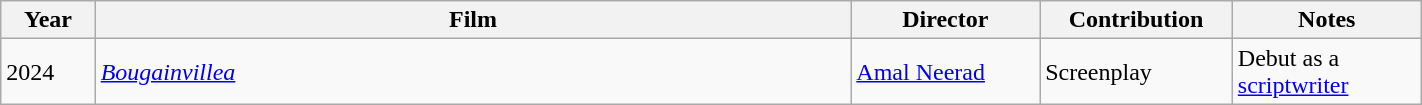<table class="wikitable plainrowheaders sortable" style="width:75%">
<tr>
<th scope="col" style="width:5%">Year</th>
<th scope="col" style="width:40%">Film</th>
<th scope="col" style="width:10%">Director</th>
<th scope="col" style="width:10%">Contribution</th>
<th scope="col" style="width:10%">Notes</th>
</tr>
<tr>
<td>2024</td>
<td><em><a href='#'>Bougainvillea</a></em></td>
<td><a href='#'>Amal Neerad</a></td>
<td>Screenplay</td>
<td>Debut as a <a href='#'>scriptwriter</a></td>
</tr>
</table>
